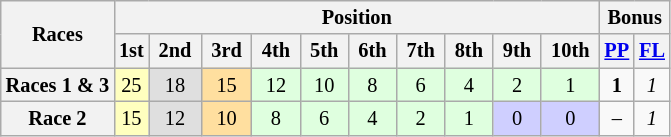<table class="wikitable" style="font-size:85%; text-align:center">
<tr>
<th rowspan=2>Races</th>
<th colspan=10>Position</th>
<th colspan=2>Bonus</th>
</tr>
<tr>
<th><strong>1st</strong></th>
<th> <strong>2nd</strong> </th>
<th> <strong>3rd</strong> </th>
<th> <strong>4th</strong> </th>
<th> <strong>5th</strong> </th>
<th> <strong>6th</strong> </th>
<th> <strong>7th</strong> </th>
<th> <strong>8th</strong> </th>
<th> <strong>9th</strong> </th>
<th> <strong>10th</strong> </th>
<th><a href='#'>PP</a></th>
<th><a href='#'>FL</a></th>
</tr>
<tr>
<th>Races 1 & 3</th>
<td style="background:#ffffbf">25</td>
<td style="background:#dfdfdf">18</td>
<td style="background:#ffdf9f">15</td>
<td style="background:#dfffdf">12</td>
<td style="background:#dfffdf">10</td>
<td style="background:#dfffdf">8</td>
<td style="background:#dfffdf">6</td>
<td style="background:#dfffdf">4</td>
<td style="background:#dfffdf">2</td>
<td style="background:#dfffdf">1</td>
<td><strong>1</strong></td>
<td><em>1</em></td>
</tr>
<tr>
<th>Race 2</th>
<td style="background:#ffffbf">15</td>
<td style="background:#dfdfdf">12</td>
<td style="background:#ffdf9f">10</td>
<td style="background:#dfffdf">8</td>
<td style="background:#dfffdf">6</td>
<td style="background:#dfffdf">4</td>
<td style="background:#dfffdf">2</td>
<td style="background:#dfffdf">1</td>
<td style="background:#cfcfff">0</td>
<td style="background:#cfcfff">0</td>
<td>–</td>
<td><em>1</em></td>
</tr>
</table>
